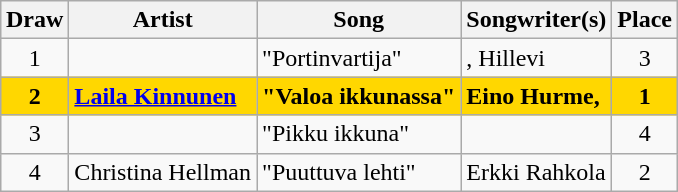<table class="sortable wikitable" style="margin: 1em auto 1em auto">
<tr>
<th>Draw</th>
<th>Artist</th>
<th>Song</th>
<th>Songwriter(s)</th>
<th>Place</th>
</tr>
<tr>
<td align="center">1</td>
<td></td>
<td>"Portinvartija"</td>
<td>, Hillevi</td>
<td align="center">3</td>
</tr>
<tr bgcolor="gold">
<td align="center"><strong>2</strong></td>
<td><strong><a href='#'>Laila Kinnunen</a></strong></td>
<td><strong>"Valoa ikkunassa"</strong></td>
<td><strong>Eino Hurme, </strong></td>
<td align="center"><strong>1</strong></td>
</tr>
<tr>
<td align="center">3</td>
<td></td>
<td>"Pikku ikkuna"</td>
<td></td>
<td align="center">4</td>
</tr>
<tr>
<td align="center">4</td>
<td>Christina Hellman</td>
<td>"Puuttuva lehti"</td>
<td>Erkki Rahkola</td>
<td align="center">2</td>
</tr>
</table>
